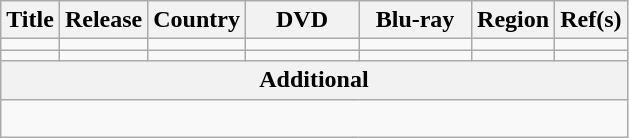<table class="wikitable">
<tr>
<th>Title</th>
<th>Release</th>
<th>Country</th>
<th width="68">DVD</th>
<th width="68">Blu-ray</th>
<th>Region</th>
<th>Ref(s)</th>
</tr>
<tr>
<td></td>
<td></td>
<td></td>
<td></td>
<td></td>
<td></td>
<td></td>
</tr>
<tr>
<td></td>
<td></td>
<td></td>
<td></td>
<td></td>
<td></td>
<td></td>
</tr>
<tr>
<th colspan="7">Additional</th>
</tr>
<tr>
<td colspan="7"><br></td>
</tr>
</table>
